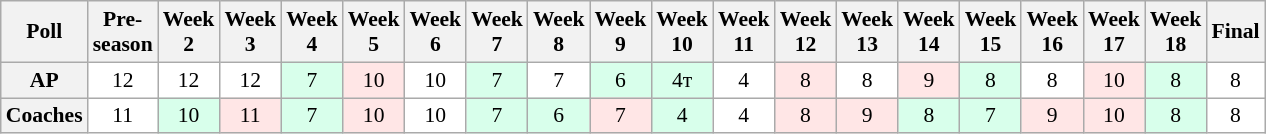<table class="wikitable" style="white-space:nowrap;font-size:90%">
<tr>
<th>Poll</th>
<th>Pre-<br>season</th>
<th>Week<br>2</th>
<th>Week<br>3</th>
<th>Week<br>4</th>
<th>Week<br>5</th>
<th>Week<br>6</th>
<th>Week<br>7</th>
<th>Week<br>8</th>
<th>Week<br>9</th>
<th>Week<br>10</th>
<th>Week<br>11</th>
<th>Week<br>12</th>
<th>Week<br>13</th>
<th>Week<br>14</th>
<th>Week<br>15</th>
<th>Week<br>16</th>
<th>Week<br>17</th>
<th>Week<br>18</th>
<th>Final</th>
</tr>
<tr style="text-align:center;">
<th>AP</th>
<td style="background:#FFFFFF;">12</td>
<td style="background:#FFFFFF;">12</td>
<td style="background:#FFFFFF;">12</td>
<td style="background:#D8FFEB;">7</td>
<td style="background:#FFE6E6;">10</td>
<td style="background:#FFFFFF;">10</td>
<td style="background:#D8FFEB;">7</td>
<td style="background:#FFFFFF;">7</td>
<td style="background:#D8FFEB;">6</td>
<td style="background:#D8FFEB;">4т</td>
<td style="background:#FFFFFF;">4</td>
<td style="background:#FFE6E6;">8</td>
<td style="background:#FFFFFF;">8</td>
<td style="background:#FFE6E6;">9</td>
<td style="background:#D8FFEB;">8</td>
<td style="background:#FFFFFF;">8</td>
<td style="background:#FFE6E6;">10</td>
<td style="background:#D8FFEB;">8</td>
<td style="background:#FFFFFF;">8</td>
</tr>
<tr style="text-align:center;">
<th>Coaches</th>
<td style="background:#FFFFFF;">11</td>
<td style="background:#D8FFEB;">10</td>
<td style="background:#FFE6E6;">11</td>
<td style="background:#D8FFEB;">7</td>
<td style="background:#FFE6E6;">10</td>
<td style="background:#FFFFFF;">10</td>
<td style="background:#D8FFEB;">7</td>
<td style="background:#D8FFEB;">6</td>
<td style="background:#FFE6E6;">7</td>
<td style="background:#D8FFEB;">4</td>
<td style="background:#FFFFFF;">4</td>
<td style="background:#FFE6E6;">8</td>
<td style="background:#FFE6E6;">9</td>
<td style="background:#D8FFEB;">8</td>
<td style="background:#D8FFEB;">7</td>
<td style="background:#FFE6E6;">9</td>
<td style="background:#FFE6E6;">10</td>
<td style="background:#D8FFEB;">8</td>
<td style="background:#FFFFFF;">8</td>
</tr>
</table>
